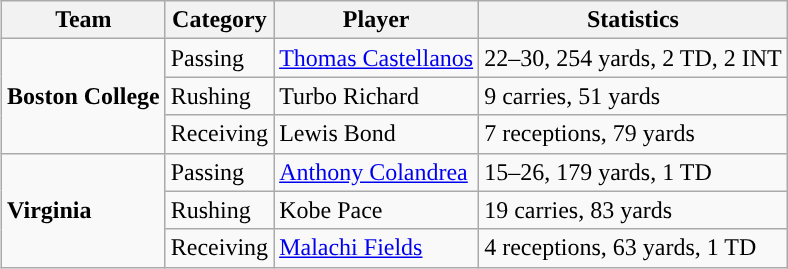<table class="wikitable" style="float: right;">
<tr>
<th>Team</th>
<th>Category</th>
<th>Player</th>
<th>Statistics</th>
</tr>
<tr>
<td rowspan=3><strong>Boston College</strong></td>
<td>Passing</td>
<td><a href='#'>Thomas Castellanos</a></td>
<td>22–30, 254 yards, 2 TD, 2 INT</td>
</tr>
<tr>
<td>Rushing</td>
<td>Turbo Richard</td>
<td>9 carries, 51 yards</td>
</tr>
<tr>
<td>Receiving</td>
<td>Lewis Bond</td>
<td>7 receptions, 79 yards</td>
</tr>
<tr>
<td rowspan=3><strong>Virginia</strong></td>
<td>Passing</td>
<td><a href='#'>Anthony Colandrea</a></td>
<td>15–26, 179 yards, 1 TD</td>
</tr>
<tr>
<td>Rushing</td>
<td>Kobe Pace</td>
<td>19 carries, 83 yards</td>
</tr>
<tr>
<td>Receiving</td>
<td><a href='#'>Malachi Fields</a></td>
<td>4 receptions, 63 yards, 1 TD</td>
</tr>
</table>
